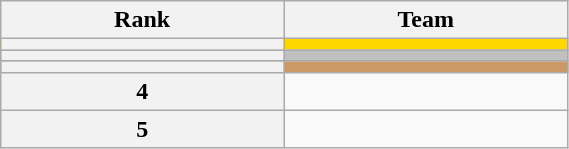<table class="wikitable unsortable" style="text-align:left; width:30%">
<tr>
<th scope="col">Rank</th>
<th scope="col">Team</th>
</tr>
<tr bgcolor="gold">
<th scope="row"></th>
<td></td>
</tr>
<tr bgcolor="silver">
<th scope="row"></th>
<td></td>
</tr>
<tr bgcolor="cc9966">
<th scope="row"></th>
<td></td>
</tr>
<tr>
<th scope="row">4</th>
<td></td>
</tr>
<tr>
<th scope="row">5</th>
<td></td>
</tr>
</table>
